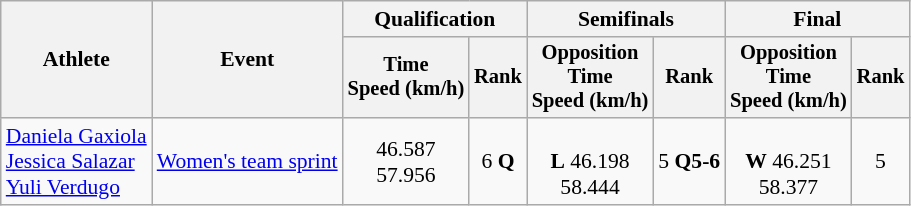<table class=wikitable style=font-size:90%;text-align:center>
<tr>
<th rowspan=2>Athlete</th>
<th rowspan=2>Event</th>
<th colspan=2>Qualification</th>
<th colspan=2>Semifinals</th>
<th colspan=2>Final</th>
</tr>
<tr style=font-size:95%>
<th>Time<br>Speed (km/h)</th>
<th>Rank</th>
<th>Opposition<br>Time<br>Speed (km/h)</th>
<th>Rank</th>
<th>Opposition<br>Time<br>Speed (km/h)</th>
<th>Rank</th>
</tr>
<tr>
<td align=left><a href='#'>Daniela Gaxiola</a><br><a href='#'>Jessica Salazar</a><br><a href='#'>Yuli Verdugo</a></td>
<td align=left><a href='#'>Women's team sprint</a></td>
<td>46.587<br>57.956</td>
<td>6 <strong>Q</strong></td>
<td><br><strong>L</strong> 46.198<br>58.444</td>
<td>5 <strong>Q5-6</strong></td>
<td><br><strong>W</strong> 46.251<br>58.377</td>
<td>5</td>
</tr>
</table>
